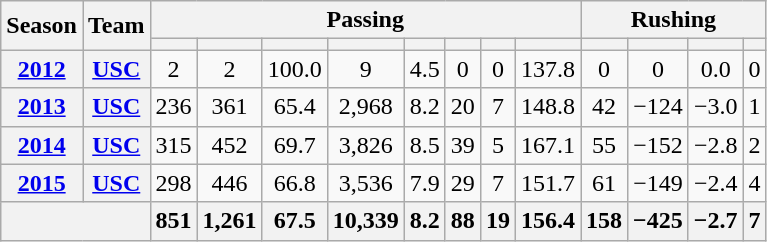<table class="wikitable" style="text-align:center;">
<tr>
<th rowspan="2">Season</th>
<th rowspan="2">Team</th>
<th colspan="8">Passing</th>
<th colspan="4">Rushing</th>
</tr>
<tr>
<th></th>
<th></th>
<th></th>
<th></th>
<th></th>
<th></th>
<th></th>
<th></th>
<th></th>
<th></th>
<th></th>
<th></th>
</tr>
<tr>
<th><a href='#'>2012</a></th>
<th><a href='#'>USC</a></th>
<td>2</td>
<td>2</td>
<td>100.0</td>
<td>9</td>
<td>4.5</td>
<td>0</td>
<td>0</td>
<td>137.8</td>
<td>0</td>
<td>0</td>
<td>0.0</td>
<td>0</td>
</tr>
<tr>
<th><a href='#'>2013</a></th>
<th><a href='#'>USC</a></th>
<td>236</td>
<td>361</td>
<td>65.4</td>
<td>2,968</td>
<td>8.2</td>
<td>20</td>
<td>7</td>
<td>148.8</td>
<td>42</td>
<td>−124</td>
<td>−3.0</td>
<td>1</td>
</tr>
<tr>
<th><a href='#'>2014</a></th>
<th><a href='#'>USC</a></th>
<td>315</td>
<td>452</td>
<td>69.7</td>
<td>3,826</td>
<td>8.5</td>
<td>39</td>
<td>5</td>
<td>167.1</td>
<td>55</td>
<td>−152</td>
<td>−2.8</td>
<td>2</td>
</tr>
<tr>
<th><a href='#'>2015</a></th>
<th><a href='#'>USC</a></th>
<td>298</td>
<td>446</td>
<td>66.8</td>
<td>3,536</td>
<td>7.9</td>
<td>29</td>
<td>7</td>
<td>151.7</td>
<td>61</td>
<td>−149</td>
<td>−2.4</td>
<td>4</td>
</tr>
<tr>
<th colspan="2"></th>
<th>851</th>
<th>1,261</th>
<th>67.5</th>
<th>10,339</th>
<th>8.2</th>
<th>88</th>
<th>19</th>
<th>156.4</th>
<th>158</th>
<th>−425</th>
<th>−2.7</th>
<th>7</th>
</tr>
</table>
